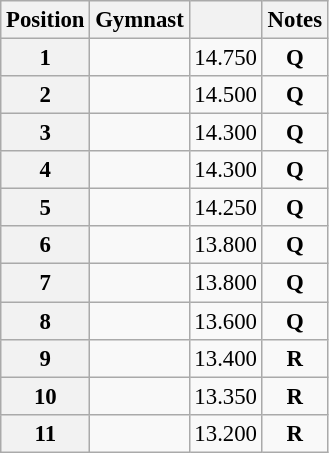<table class="wikitable sortable" style="text-align:center; font-size:95%">
<tr>
<th scope=col>Position</th>
<th scope=col>Gymnast</th>
<th scope=col></th>
<th scope=col>Notes</th>
</tr>
<tr>
<th scope=row>1</th>
<td align=left></td>
<td>14.750</td>
<td><strong>Q</strong></td>
</tr>
<tr>
<th scope=row>2</th>
<td align=left></td>
<td>14.500</td>
<td><strong>Q</strong></td>
</tr>
<tr>
<th scope=row>3</th>
<td align=left></td>
<td>14.300</td>
<td><strong>Q</strong></td>
</tr>
<tr>
<th scope=row>4</th>
<td align=left></td>
<td>14.300</td>
<td><strong>Q</strong></td>
</tr>
<tr>
<th scope=row>5</th>
<td align=left></td>
<td>14.250</td>
<td><strong>Q</strong></td>
</tr>
<tr>
<th scope=row>6</th>
<td align=left></td>
<td>13.800</td>
<td><strong>Q</strong></td>
</tr>
<tr>
<th scope=row>7</th>
<td align=left></td>
<td>13.800</td>
<td><strong>Q</strong></td>
</tr>
<tr>
<th scope=row>8</th>
<td align=left></td>
<td>13.600</td>
<td><strong>Q</strong></td>
</tr>
<tr>
<th scope=row>9</th>
<td align=left></td>
<td>13.400</td>
<td><strong>R</strong></td>
</tr>
<tr>
<th scope=row>10</th>
<td align=left></td>
<td>13.350</td>
<td><strong>R</strong></td>
</tr>
<tr>
<th scope=row>11</th>
<td align=left></td>
<td>13.200</td>
<td><strong>R</strong></td>
</tr>
</table>
